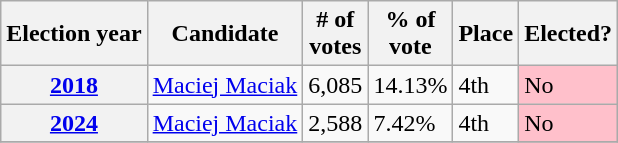<table class=wikitable>
<tr>
<th>Election year</th>
<th>Candidate</th>
<th># of<br>votes</th>
<th>% of<br>vote</th>
<th>Place</th>
<th>Elected?</th>
</tr>
<tr>
<th><a href='#'>2018</a></th>
<td><a href='#'>Maciej Maciak</a></td>
<td>6,085</td>
<td>14.13%</td>
<td>4th</td>
<td style="background:Pink;">No</td>
</tr>
<tr>
<th><a href='#'>2024</a></th>
<td><a href='#'>Maciej Maciak</a></td>
<td>2,588</td>
<td>7.42%</td>
<td>4th</td>
<td style="background:Pink;">No</td>
</tr>
<tr>
</tr>
</table>
